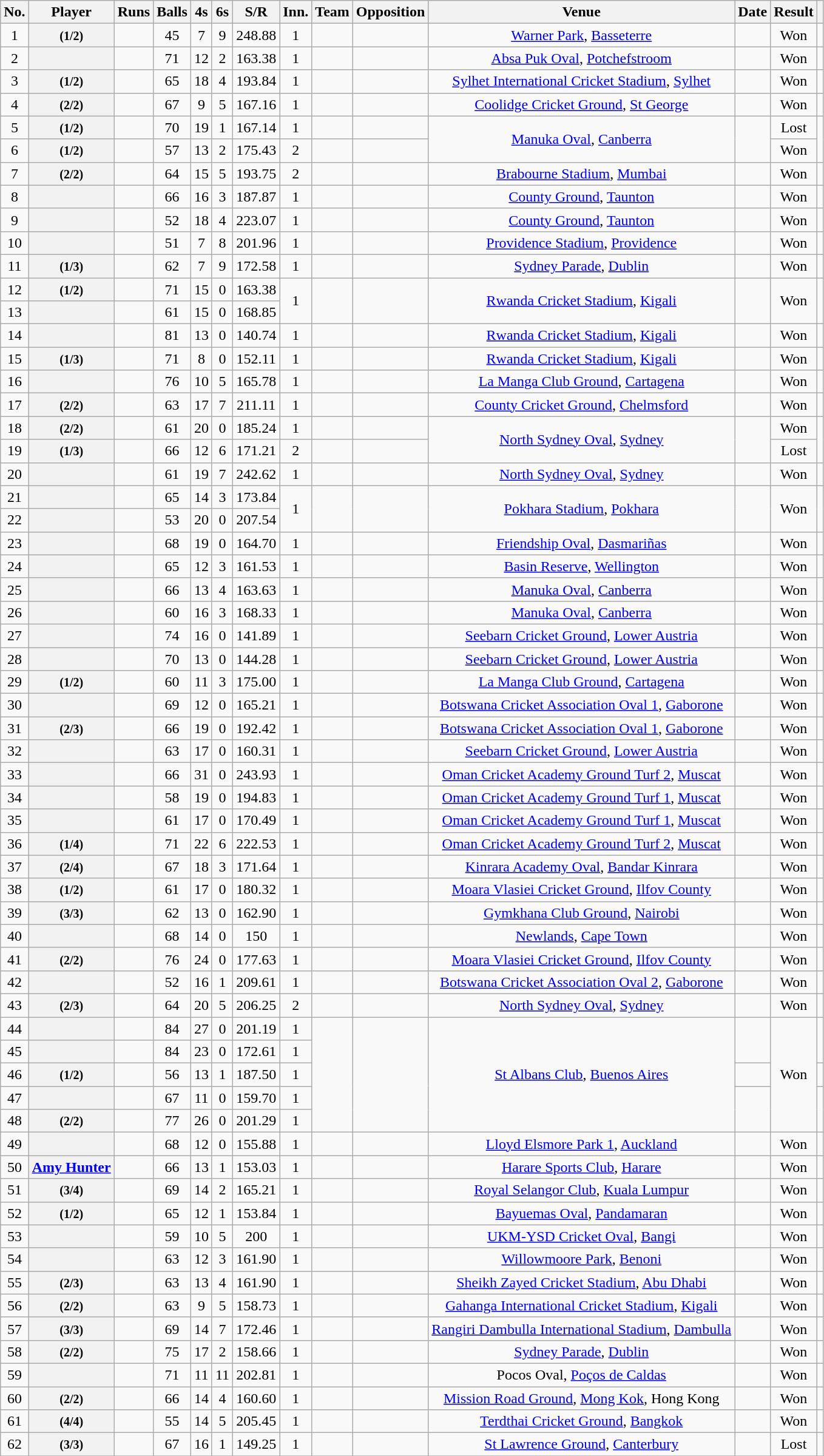<table class="wikitable sortable plainrowheaders" style="text-align:center" >
<tr>
<th scope=col>No.</th>
<th scope=col>Player</th>
<th scope=col>Runs</th>
<th scope=col>Balls</th>
<th scope=col>4s</th>
<th scope=col>6s</th>
<th scope=col>S/R</th>
<th scope=col>Inn.</th>
<th scope=col>Team</th>
<th scope=col>Opposition</th>
<th scope=col>Venue</th>
<th scope=col>Date</th>
<th scope=col>Result</th>
<th scope=col class="unsortable"></th>
</tr>
<tr>
<td>1</td>
<th scope=row>  <small>(1/2)</small></th>
<td></td>
<td>45</td>
<td>7</td>
<td>9</td>
<td>248.88</td>
<td>1</td>
<td></td>
<td></td>
<td><a href='#'>Warner Park</a>, <a href='#'>Basseterre</a></td>
<td><a href='#'></a></td>
<td>Won</td>
<td></td>
</tr>
<tr>
<td>2</td>
<th scope=row> </th>
<td></td>
<td>71</td>
<td>12</td>
<td>2</td>
<td>163.38</td>
<td>1</td>
<td></td>
<td></td>
<td><a href='#'>Absa Puk Oval</a>, <a href='#'>Potchefstroom</a></td>
<td><a href='#'></a></td>
<td>Won</td>
<td></td>
</tr>
<tr>
<td>3</td>
<th scope=row>  <small>(1/2)</small></th>
<td></td>
<td>65</td>
<td>18</td>
<td>4</td>
<td>193.84</td>
<td>1</td>
<td></td>
<td></td>
<td><a href='#'>Sylhet International Cricket Stadium</a>, <a href='#'>Sylhet</a></td>
<td><a href='#'></a></td>
<td>Won</td>
<td></td>
</tr>
<tr>
<td>4</td>
<th scope=row>  <small>(2/2)</small></th>
<td></td>
<td>67</td>
<td>9</td>
<td>5</td>
<td>167.16</td>
<td>1</td>
<td></td>
<td></td>
<td><a href='#'>Coolidge Cricket Ground</a>, <a href='#'>St George</a></td>
<td><a href='#'></a></td>
<td>Won</td>
<td></td>
</tr>
<tr>
<td>5</td>
<th scope=row> <small>(1/2)</small></th>
<td></td>
<td>70</td>
<td>19</td>
<td>1</td>
<td>167.14</td>
<td>1</td>
<td></td>
<td></td>
<td rowspan=2><a href='#'>Manuka Oval</a>, <a href='#'>Canberra</a></td>
<td rowspan=2><a href='#'></a></td>
<td>Lost</td>
<td rowspan=2></td>
</tr>
<tr>
<td>6</td>
<th scope=row>  <small>(1/2)</small></th>
<td></td>
<td>57</td>
<td>13</td>
<td>2</td>
<td>175.43</td>
<td>2</td>
<td></td>
<td></td>
<td>Won</td>
</tr>
<tr>
<td>7</td>
<th scope=row>  <small>(2/2)</small></th>
<td></td>
<td>64</td>
<td>15</td>
<td>5</td>
<td>193.75</td>
<td>2</td>
<td></td>
<td></td>
<td><a href='#'>Brabourne Stadium</a>, <a href='#'>Mumbai</a></td>
<td><a href='#'></a></td>
<td>Won</td>
<td></td>
</tr>
<tr>
<td>8</td>
<th scope=row> </th>
<td></td>
<td>66</td>
<td>16</td>
<td>3</td>
<td>187.87</td>
<td>1</td>
<td></td>
<td></td>
<td><a href='#'>County Ground</a>, <a href='#'>Taunton</a></td>
<td><a href='#'></a></td>
<td>Won</td>
<td></td>
</tr>
<tr>
<td>9</td>
<th scope=row> </th>
<td></td>
<td>52</td>
<td>18</td>
<td>4</td>
<td>223.07</td>
<td>1</td>
<td></td>
<td></td>
<td><a href='#'>County Ground</a>, <a href='#'>Taunton</a></td>
<td><a href='#'></a></td>
<td>Won</td>
<td></td>
</tr>
<tr>
<td>10</td>
<th scope=row> </th>
<td></td>
<td>51</td>
<td>7</td>
<td>8</td>
<td>201.96</td>
<td>1</td>
<td></td>
<td></td>
<td><a href='#'>Providence Stadium</a>, <a href='#'>Providence</a></td>
<td><a href='#'></a></td>
<td>Won</td>
<td></td>
</tr>
<tr>
<td>11</td>
<th scope=row> <small>(1/3)</small></th>
<td></td>
<td>62</td>
<td>7</td>
<td>9</td>
<td>172.58</td>
<td>1</td>
<td></td>
<td></td>
<td><a href='#'>Sydney Parade</a>, <a href='#'>Dublin</a></td>
<td><a href='#'></a></td>
<td>Won</td>
<td></td>
</tr>
<tr>
<td>12</td>
<th scope=row>  <small>(1/2)</small></th>
<td></td>
<td>71</td>
<td>15</td>
<td>0</td>
<td>163.38</td>
<td rowspan=2>1</td>
<td rowspan=2></td>
<td rowspan=2></td>
<td rowspan=2><a href='#'>Rwanda Cricket Stadium</a>, <a href='#'>Kigali</a></td>
<td rowspan=2><a href='#'></a></td>
<td rowspan=2>Won</td>
<td rowspan=2></td>
</tr>
<tr>
<td>13</td>
<th scope=row></th>
<td></td>
<td>61</td>
<td>15</td>
<td>0</td>
<td>168.85</td>
</tr>
<tr>
<td>14</td>
<th scope=row> </th>
<td></td>
<td>81</td>
<td>13</td>
<td>0</td>
<td>140.74</td>
<td>1</td>
<td></td>
<td></td>
<td><a href='#'>Rwanda Cricket Stadium</a>, <a href='#'>Kigali</a></td>
<td><a href='#'></a></td>
<td>Won</td>
<td></td>
</tr>
<tr>
<td>15</td>
<th scope=row>  <small>(1/3)</small></th>
<td></td>
<td>71</td>
<td>8</td>
<td>0</td>
<td>152.11</td>
<td>1</td>
<td></td>
<td></td>
<td><a href='#'>Rwanda Cricket Stadium</a>, <a href='#'>Kigali</a></td>
<td><a href='#'></a></td>
<td>Won</td>
<td></td>
</tr>
<tr>
<td>16</td>
<th scope=row></th>
<td></td>
<td>76</td>
<td>10</td>
<td>5</td>
<td>165.78</td>
<td>1</td>
<td></td>
<td></td>
<td><a href='#'>La Manga Club Ground</a>, <a href='#'>Cartagena</a></td>
<td><a href='#'></a></td>
<td>Won</td>
<td></td>
</tr>
<tr>
<td>17</td>
<th scope=row>  <small>(2/2)</small></th>
<td></td>
<td>63</td>
<td>17</td>
<td>7</td>
<td>211.11</td>
<td>1</td>
<td></td>
<td></td>
<td><a href='#'>County Cricket Ground</a>, <a href='#'>Chelmsford</a></td>
<td><a href='#'></a></td>
<td>Won</td>
<td></td>
</tr>
<tr>
<td>18</td>
<th scope=row>  <small>(2/2)</small></th>
<td></td>
<td>61</td>
<td>20</td>
<td>0</td>
<td>185.24</td>
<td>1</td>
<td></td>
<td></td>
<td rowspan=2><a href='#'>North Sydney Oval</a>, <a href='#'>Sydney</a></td>
<td rowspan=2><a href='#'></a></td>
<td>Won</td>
<td rowspan=2></td>
</tr>
<tr>
<td>19</td>
<th scope=row> <small>(1/3)</small></th>
<td></td>
<td>66</td>
<td>12</td>
<td>6</td>
<td>171.21</td>
<td>2</td>
<td></td>
<td></td>
<td>Lost</td>
</tr>
<tr>
<td>20</td>
<th scope=row> </th>
<td></td>
<td>61</td>
<td>19</td>
<td>7</td>
<td>242.62</td>
<td>1</td>
<td></td>
<td></td>
<td><a href='#'>North Sydney Oval</a>, <a href='#'>Sydney</a></td>
<td><a href='#'></a></td>
<td>Won</td>
<td></td>
</tr>
<tr>
<td>21</td>
<th scope=row> </th>
<td></td>
<td>65</td>
<td>14</td>
<td>3</td>
<td>173.84</td>
<td rowspan=2>1</td>
<td rowspan=2></td>
<td rowspan=2></td>
<td rowspan=2><a href='#'>Pokhara Stadium</a>, <a href='#'>Pokhara</a></td>
<td rowspan=2><a href='#'></a></td>
<td rowspan=2>Won</td>
<td rowspan=2></td>
</tr>
<tr>
<td>22</td>
<th scope=row></th>
<td></td>
<td>53</td>
<td>20</td>
<td>0</td>
<td>207.54</td>
</tr>
<tr>
<td>23</td>
<th scope=row></th>
<td></td>
<td>68</td>
<td>19</td>
<td>0</td>
<td>164.70</td>
<td>1</td>
<td></td>
<td></td>
<td><a href='#'>Friendship Oval</a>, <a href='#'>Dasmariñas</a></td>
<td><a href='#'></a></td>
<td>Won</td>
<td></td>
</tr>
<tr>
<td>24</td>
<th scope=row></th>
<td></td>
<td>65</td>
<td>12</td>
<td>3</td>
<td>161.53</td>
<td>1</td>
<td></td>
<td></td>
<td><a href='#'>Basin Reserve</a>, <a href='#'>Wellington</a></td>
<td><a href='#'></a></td>
<td>Won</td>
<td></td>
</tr>
<tr>
<td>25</td>
<th scope=row> </th>
<td></td>
<td>66</td>
<td>13</td>
<td>4</td>
<td>163.63</td>
<td>1</td>
<td></td>
<td></td>
<td><a href='#'>Manuka Oval</a>, <a href='#'>Canberra</a></td>
<td><a href='#'></a></td>
<td>Won</td>
<td></td>
</tr>
<tr>
<td>26</td>
<th scope=row> </th>
<td></td>
<td>60</td>
<td>16</td>
<td>3</td>
<td>168.33</td>
<td>1</td>
<td></td>
<td></td>
<td><a href='#'>Manuka Oval</a>, <a href='#'>Canberra</a></td>
<td><a href='#'></a></td>
<td>Won</td>
<td></td>
</tr>
<tr>
<td>27</td>
<th scope=row> </th>
<td></td>
<td>74</td>
<td>16</td>
<td>0</td>
<td>141.89</td>
<td>1</td>
<td></td>
<td></td>
<td><a href='#'>Seebarn Cricket Ground</a>, <a href='#'>Lower Austria</a></td>
<td><a href='#'></a></td>
<td>Won</td>
<td></td>
</tr>
<tr>
<td>28</td>
<th scope=row> </th>
<td></td>
<td>70</td>
<td>13</td>
<td>0</td>
<td>144.28</td>
<td>1</td>
<td></td>
<td></td>
<td><a href='#'>Seebarn Cricket Ground</a>, <a href='#'>Lower Austria</a></td>
<td><a href='#'></a></td>
<td>Won</td>
<td></td>
</tr>
<tr>
<td>29</td>
<th scope=row>  <small>(1/2)</small></th>
<td></td>
<td>60</td>
<td>11</td>
<td>3</td>
<td>175.00</td>
<td>1</td>
<td></td>
<td></td>
<td><a href='#'>La Manga Club Ground</a>, <a href='#'>Cartagena</a></td>
<td><a href='#'></a></td>
<td>Won</td>
<td></td>
</tr>
<tr>
<td>30</td>
<th scope=row> </th>
<td></td>
<td>69</td>
<td>12</td>
<td>0</td>
<td>165.21</td>
<td>1</td>
<td></td>
<td></td>
<td><a href='#'>Botswana Cricket Association Oval 1</a>, <a href='#'>Gaborone</a></td>
<td><a href='#'></a></td>
<td>Won</td>
<td></td>
</tr>
<tr>
<td>31</td>
<th scope=row>  <small>(2/3)</small></th>
<td></td>
<td>66</td>
<td>19</td>
<td>0</td>
<td>192.42</td>
<td>1</td>
<td></td>
<td></td>
<td><a href='#'>Botswana Cricket Association Oval 1</a>, <a href='#'>Gaborone</a></td>
<td><a href='#'></a></td>
<td>Won</td>
<td></td>
</tr>
<tr>
<td>32</td>
<th scope=row> </th>
<td></td>
<td>63</td>
<td>17</td>
<td>0</td>
<td>160.31</td>
<td>1</td>
<td></td>
<td></td>
<td><a href='#'>Seebarn Cricket Ground</a>, <a href='#'>Lower Austria</a></td>
<td><a href='#'></a></td>
<td>Won</td>
<td></td>
</tr>
<tr>
<td>33</td>
<th scope=row> </th>
<td></td>
<td>66</td>
<td>31</td>
<td>0</td>
<td>243.93</td>
<td>1</td>
<td></td>
<td></td>
<td><a href='#'>Oman Cricket Academy Ground Turf 2</a>, <a href='#'>Muscat</a></td>
<td><a href='#'></a></td>
<td>Won</td>
<td></td>
</tr>
<tr>
<td>34</td>
<th scope=row> </th>
<td></td>
<td>58</td>
<td>19</td>
<td>0</td>
<td>194.83</td>
<td>1</td>
<td></td>
<td></td>
<td><a href='#'>Oman Cricket Academy Ground Turf 1</a>, <a href='#'>Muscat</a></td>
<td><a href='#'></a></td>
<td>Won</td>
<td></td>
</tr>
<tr>
<td>35</td>
<th scope=row></th>
<td></td>
<td>61</td>
<td>17</td>
<td>0</td>
<td>170.49</td>
<td>1</td>
<td></td>
<td></td>
<td><a href='#'>Oman Cricket Academy Ground Turf 1</a>, <a href='#'>Muscat</a></td>
<td><a href='#'></a></td>
<td>Won</td>
<td></td>
</tr>
<tr>
<td>36</td>
<th scope=row>  <small>(1/4)</small></th>
<td></td>
<td>71</td>
<td>22</td>
<td>6</td>
<td>222.53</td>
<td>1</td>
<td></td>
<td></td>
<td><a href='#'>Oman Cricket Academy Ground Turf 2</a>, <a href='#'>Muscat</a></td>
<td><a href='#'></a></td>
<td>Won</td>
<td></td>
</tr>
<tr>
<td>37</td>
<th scope=row>  <small>(2/4)</small></th>
<td></td>
<td>67</td>
<td>18</td>
<td>3</td>
<td>171.64</td>
<td>1</td>
<td></td>
<td></td>
<td><a href='#'>Kinrara Academy Oval</a>, <a href='#'>Bandar Kinrara</a></td>
<td><a href='#'></a></td>
<td>Won</td>
<td></td>
</tr>
<tr>
<td>38</td>
<th scope=row>  <small>(1/2)</small></th>
<td></td>
<td>61</td>
<td>17</td>
<td>0</td>
<td>180.32</td>
<td>1</td>
<td></td>
<td></td>
<td><a href='#'>Moara Vlasiei Cricket Ground</a>, <a href='#'>Ilfov County</a></td>
<td><a href='#'></a></td>
<td>Won</td>
<td></td>
</tr>
<tr>
<td>39</td>
<th scope=row>  <small>(3/3)</small></th>
<td></td>
<td>62</td>
<td>13</td>
<td>0</td>
<td>162.90</td>
<td>1</td>
<td></td>
<td></td>
<td><a href='#'>Gymkhana Club Ground</a>, <a href='#'>Nairobi</a></td>
<td><a href='#'></a></td>
<td>Won</td>
<td></td>
</tr>
<tr>
<td>40</td>
<th scope=row> </th>
<td></td>
<td>68</td>
<td>14</td>
<td>0</td>
<td>150</td>
<td>1</td>
<td></td>
<td></td>
<td><a href='#'>Newlands</a>, <a href='#'>Cape Town</a></td>
<td><a href='#'></a></td>
<td>Won</td>
<td></td>
</tr>
<tr>
<td>41</td>
<th scope=row>  <small>(2/2)</small></th>
<td></td>
<td>76</td>
<td>24</td>
<td>0</td>
<td>177.63</td>
<td>1</td>
<td></td>
<td></td>
<td><a href='#'>Moara Vlasiei Cricket Ground</a>, <a href='#'>Ilfov County</a></td>
<td><a href='#'></a></td>
<td>Won</td>
<td></td>
</tr>
<tr>
<td>42</td>
<th scope=row> </th>
<td></td>
<td>52</td>
<td>16</td>
<td>1</td>
<td>209.61</td>
<td>1</td>
<td></td>
<td></td>
<td><a href='#'>Botswana Cricket Association Oval 2</a>, <a href='#'>Gaborone</a></td>
<td><a href='#'></a></td>
<td>Won</td>
<td></td>
</tr>
<tr>
<td>43</td>
<th scope=row>  <small>(2/3)</small></th>
<td></td>
<td>64</td>
<td>20</td>
<td>5</td>
<td>206.25</td>
<td>2</td>
<td></td>
<td></td>
<td><a href='#'>North Sydney Oval</a>, <a href='#'>Sydney</a></td>
<td><a href='#'></a></td>
<td>Won</td>
<td></td>
</tr>
<tr>
<td>44</td>
<th scope=row> </th>
<td></td>
<td>84</td>
<td>27</td>
<td>0</td>
<td>201.19</td>
<td>1</td>
<td rowspan=5></td>
<td rowspan=5></td>
<td rowspan=5><a href='#'>St Albans Club</a>, <a href='#'>Buenos Aires</a></td>
<td rowspan=2><a href='#'></a></td>
<td rowspan=5>Won</td>
<td rowspan=2></td>
</tr>
<tr>
<td>45</td>
<th scope=row></th>
<td></td>
<td>84</td>
<td>23</td>
<td>0</td>
<td>172.61</td>
<td>1</td>
</tr>
<tr>
<td>46</td>
<th scope=row> <small>(1/2)</small></th>
<td></td>
<td>56</td>
<td>13</td>
<td>1</td>
<td>187.50</td>
<td>1</td>
<td><a href='#'></a></td>
<td></td>
</tr>
<tr>
<td>47</td>
<th scope=row></th>
<td></td>
<td>67</td>
<td>11</td>
<td>0</td>
<td>159.70</td>
<td>1</td>
<td rowspan=2><a href='#'></a></td>
<td rowspan=2></td>
</tr>
<tr>
<td>48</td>
<th scope=row> <small>(2/2)</small></th>
<td></td>
<td>77</td>
<td>26</td>
<td>0</td>
<td>201.29</td>
<td>1</td>
</tr>
<tr>
<td>49</td>
<th scope=row></th>
<td></td>
<td>68</td>
<td>12</td>
<td>0</td>
<td>155.88</td>
<td>1</td>
<td></td>
<td></td>
<td><a href='#'>Lloyd Elsmore Park 1</a>, <a href='#'>Auckland</a></td>
<td><a href='#'></a></td>
<td>Won</td>
<td></td>
</tr>
<tr>
<td>50</td>
<th scope=row><a href='#'> Amy Hunter</a></th>
<td></td>
<td>66</td>
<td>13</td>
<td>1</td>
<td>153.03</td>
<td>1</td>
<td></td>
<td></td>
<td><a href='#'>Harare Sports Club</a>, <a href='#'>Harare</a></td>
<td><a href='#'></a></td>
<td>Won</td>
<td></td>
</tr>
<tr>
<td>51</td>
<th scope=row><small>(3/4)</small></th>
<td></td>
<td>69</td>
<td>14</td>
<td>2</td>
<td>165.21</td>
<td>1</td>
<td></td>
<td></td>
<td><a href='#'>Royal Selangor Club</a>, <a href='#'>Kuala Lumpur</a></td>
<td><a href='#'></a></td>
<td>Won</td>
<td></td>
</tr>
<tr>
<td>52</td>
<th scope=row> <small>(1/2)</small></th>
<td></td>
<td>65</td>
<td>12</td>
<td>1</td>
<td>153.84</td>
<td>1</td>
<td></td>
<td></td>
<td><a href='#'>Bayuemas Oval</a>, <a href='#'>Pandamaran</a></td>
<td><a href='#'></a></td>
<td>Won</td>
<td></td>
</tr>
<tr>
<td>53</td>
<th scope=row></th>
<td></td>
<td>59</td>
<td>10</td>
<td>5</td>
<td>200</td>
<td>1</td>
<td></td>
<td></td>
<td><a href='#'>UKM-YSD Cricket Oval</a>, <a href='#'>Bangi</a></td>
<td><a href='#'></a></td>
<td>Won</td>
<td></td>
</tr>
<tr>
<td>54</td>
<th scope=row></th>
<td></td>
<td>63</td>
<td>12</td>
<td>3</td>
<td>161.90</td>
<td>1</td>
<td></td>
<td></td>
<td><a href='#'>Willowmoore Park</a>, <a href='#'>Benoni</a></td>
<td><a href='#'></a></td>
<td>Won</td>
<td></td>
</tr>
<tr>
<td>55</td>
<th scope=row> <small>(2/3)</small></th>
<td></td>
<td>63</td>
<td>13</td>
<td>4</td>
<td>161.90</td>
<td>1</td>
<td></td>
<td></td>
<td><a href='#'>Sheikh Zayed Cricket Stadium</a>, <a href='#'>Abu Dhabi</a></td>
<td><a href='#'></a></td>
<td>Won</td>
<td></td>
</tr>
<tr>
<td>56</td>
<th scope=row> <small>(2/2)</small></th>
<td></td>
<td>63</td>
<td>9</td>
<td>5</td>
<td>158.73</td>
<td>1</td>
<td></td>
<td></td>
<td><a href='#'>Gahanga International Cricket Stadium</a>, <a href='#'>Kigali</a></td>
<td><a href='#'></a></td>
<td>Won</td>
<td></td>
</tr>
<tr>
<td>57</td>
<th scope=row>  <small>(3/3)</small></th>
<td></td>
<td>69</td>
<td>14</td>
<td>7</td>
<td>172.46</td>
<td>1</td>
<td></td>
<td></td>
<td><a href='#'>Rangiri Dambulla International Stadium</a>, <a href='#'>Dambulla</a></td>
<td><a href='#'></a></td>
<td>Won</td>
<td></td>
</tr>
<tr>
<td>58</td>
<th scope=row>  <small>(2/2)</small></th>
<td></td>
<td>75</td>
<td>17</td>
<td>2</td>
<td>158.66</td>
<td>1</td>
<td></td>
<td></td>
<td><a href='#'>Sydney Parade</a>, <a href='#'>Dublin</a></td>
<td><a href='#'></a></td>
<td>Won</td>
<td></td>
</tr>
<tr>
<td>59</td>
<th scope=row></th>
<td></td>
<td>71</td>
<td>11</td>
<td>11</td>
<td>202.81</td>
<td>1</td>
<td></td>
<td></td>
<td>Pocos Oval, <a href='#'>Poços de Caldas</a></td>
<td><a href='#'></a></td>
<td>Won</td>
<td></td>
</tr>
<tr>
<td>60</td>
<th scope=row>  <small>(2/2)</small></th>
<td></td>
<td>66</td>
<td>14</td>
<td>4</td>
<td>160.60</td>
<td>1</td>
<td></td>
<td></td>
<td><a href='#'>Mission Road Ground</a>, <a href='#'>Mong Kok</a>, Hong Kong</td>
<td><a href='#'></a></td>
<td>Won</td>
<td></td>
</tr>
<tr>
<td>61</td>
<th scope=row>  <small>(4/4)</small></th>
<td></td>
<td>55</td>
<td>14</td>
<td>5</td>
<td>205.45</td>
<td>1</td>
<td></td>
<td></td>
<td><a href='#'>Terdthai Cricket Ground</a>, <a href='#'>Bangkok</a></td>
<td><a href='#'></a></td>
<td>Won</td>
<td></td>
</tr>
<tr>
<td>62</td>
<th scope=row> <small>(3/3)</small></th>
<td></td>
<td>67</td>
<td>16</td>
<td>1</td>
<td>149.25</td>
<td>1</td>
<td></td>
<td></td>
<td><a href='#'>St Lawrence Ground</a>, <a href='#'>Canterbury</a></td>
<td><a href='#'></a></td>
<td>Lost</td>
<td></td>
</tr>
<tr>
</tr>
</table>
